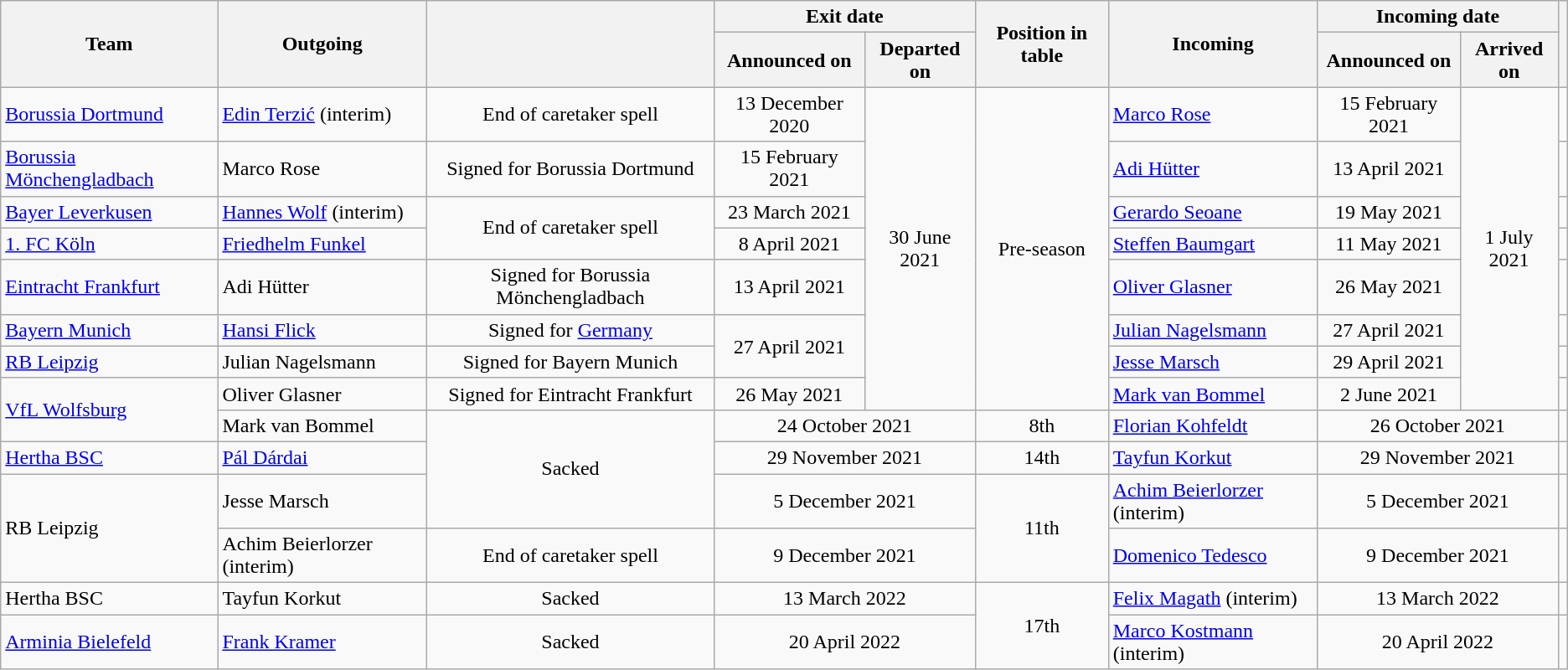<table class="wikitable" style="text-align:center">
<tr>
<th rowspan="2">Team</th>
<th rowspan="2">Outgoing</th>
<th rowspan="2"></th>
<th colspan="2">Exit date</th>
<th rowspan="2">Position in table</th>
<th rowspan="2">Incoming</th>
<th colspan="2">Incoming date</th>
<th rowspan="2"></th>
</tr>
<tr>
<th>Announced on</th>
<th>Departed on</th>
<th>Announced on</th>
<th>Arrived on</th>
</tr>
<tr>
<td align="left"><a href='#'>Borussia Dortmund</a></td>
<td align="left"> <a href='#'>Edin Terzić</a> (interim)</td>
<td>End of caretaker spell</td>
<td>13 December 2020</td>
<td rowspan=8>30 June 2021</td>
<td rowspan=8>Pre-season</td>
<td align="left"> <a href='#'>Marco Rose</a></td>
<td>15 February 2021</td>
<td rowspan=8>1 July 2021</td>
<td></td>
</tr>
<tr>
<td align="left"><a href='#'>Borussia Mönchengladbach</a></td>
<td align="left"> Marco Rose</td>
<td>Signed for Borussia Dortmund</td>
<td>15 February 2021</td>
<td align="left"> <a href='#'>Adi Hütter</a></td>
<td>13 April 2021</td>
<td></td>
</tr>
<tr>
<td align="left"><a href='#'>Bayer Leverkusen</a></td>
<td align="left"> <a href='#'>Hannes Wolf</a> (interim)</td>
<td rowspan=2>End of caretaker spell</td>
<td>23 March 2021</td>
<td align="left"> <a href='#'>Gerardo Seoane</a></td>
<td>19 May 2021</td>
<td></td>
</tr>
<tr>
<td align="left"><a href='#'>1. FC Köln</a></td>
<td align="left"> <a href='#'>Friedhelm Funkel</a></td>
<td>8 April 2021</td>
<td align="left"> <a href='#'>Steffen Baumgart</a></td>
<td>11 May 2021</td>
<td></td>
</tr>
<tr>
<td align="left"><a href='#'>Eintracht Frankfurt</a></td>
<td align="left"> Adi Hütter</td>
<td>Signed for Borussia Mönchengladbach</td>
<td>13 April 2021</td>
<td align="left"> <a href='#'>Oliver Glasner</a></td>
<td>26 May 2021</td>
<td></td>
</tr>
<tr>
<td align="left"><a href='#'>Bayern Munich</a></td>
<td align="left"> <a href='#'>Hansi Flick</a></td>
<td>Signed for <a href='#'>Germany</a></td>
<td rowspan=2>27 April 2021</td>
<td align="left"> <a href='#'>Julian Nagelsmann</a></td>
<td>27 April 2021</td>
<td></td>
</tr>
<tr>
<td align="left"><a href='#'>RB Leipzig</a></td>
<td align="left"> Julian Nagelsmann</td>
<td>Signed for Bayern Munich</td>
<td align="left"> <a href='#'>Jesse Marsch</a></td>
<td>29 April 2021</td>
<td></td>
</tr>
<tr>
<td align="left" rowspan=2><a href='#'>VfL Wolfsburg</a></td>
<td align="left"> Oliver Glasner</td>
<td>Signed for Eintracht Frankfurt</td>
<td>26 May 2021</td>
<td align="left"> <a href='#'>Mark van Bommel</a></td>
<td>2 June 2021</td>
<td></td>
</tr>
<tr>
<td align="left"> Mark van Bommel</td>
<td rowspan=3 align=center>Sacked</td>
<td colspan=2>24 October 2021</td>
<td>8th</td>
<td align="left"> <a href='#'>Florian Kohfeldt</a></td>
<td colspan=2>26 October 2021</td>
<td></td>
</tr>
<tr>
<td align="left"><a href='#'>Hertha BSC</a></td>
<td align="left"> <a href='#'>Pál Dárdai</a></td>
<td colspan=2>29 November 2021</td>
<td>14th</td>
<td align="left"> <a href='#'>Tayfun Korkut</a></td>
<td colspan=2>29 November 2021</td>
<td></td>
</tr>
<tr>
<td align="left" rowspan=2>RB Leipzig</td>
<td align="left"> Jesse Marsch</td>
<td colspan=2>5 December 2021</td>
<td rowspan=2>11th</td>
<td align="left"> <a href='#'>Achim Beierlorzer</a> (interim)</td>
<td colspan=2>5 December 2021</td>
<td></td>
</tr>
<tr>
<td align="left"> Achim Beierlorzer (interim)</td>
<td>End of caretaker spell</td>
<td colspan=2>9 December 2021</td>
<td align="left"> <a href='#'>Domenico Tedesco</a></td>
<td colspan=2>9 December 2021</td>
<td></td>
</tr>
<tr>
<td align="left">Hertha BSC</td>
<td align="left"> Tayfun Korkut</td>
<td>Sacked</td>
<td colspan=2>13 March 2022</td>
<td rowspan=2>17th</td>
<td align="left"> <a href='#'>Felix Magath</a> (interim)</td>
<td colspan=2>13 March 2022</td>
<td></td>
</tr>
<tr>
<td align="left"><a href='#'>Arminia Bielefeld</a></td>
<td align="left"> <a href='#'>Frank Kramer</a></td>
<td>Sacked</td>
<td colspan=2>20 April 2022</td>
<td align="left"> <a href='#'>Marco Kostmann</a> (interim)</td>
<td colspan=2>20 April 2022</td>
<td></td>
</tr>
</table>
